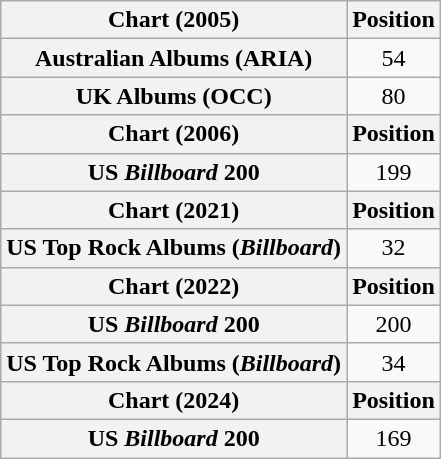<table class="wikitable plainrowheaders" style="text-align:center;">
<tr>
<th scope="col">Chart (2005)</th>
<th scope="col">Position</th>
</tr>
<tr>
<th scope="row">Australian Albums (ARIA)</th>
<td>54</td>
</tr>
<tr>
<th scope="row">UK Albums (OCC)</th>
<td>80</td>
</tr>
<tr>
<th scope="col">Chart (2006)</th>
<th scope="col">Position</th>
</tr>
<tr>
<th scope="row">US <em>Billboard</em> 200</th>
<td>199</td>
</tr>
<tr>
<th scope="col">Chart (2021)</th>
<th scope="col">Position</th>
</tr>
<tr>
<th scope="row">US Top Rock Albums (<em>Billboard</em>)</th>
<td>32</td>
</tr>
<tr>
<th scope="col">Chart (2022)</th>
<th scope="col">Position</th>
</tr>
<tr>
<th scope="row">US <em>Billboard</em> 200</th>
<td>200</td>
</tr>
<tr>
<th scope="row">US Top Rock Albums (<em>Billboard</em>)</th>
<td>34</td>
</tr>
<tr>
<th scope="col">Chart (2024)</th>
<th scope="col">Position</th>
</tr>
<tr>
<th scope="row">US <em>Billboard</em> 200</th>
<td>169</td>
</tr>
</table>
